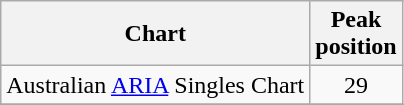<table class="wikitable">
<tr>
<th align="center">Chart</th>
<th align="center">Peak<br>position</th>
</tr>
<tr>
<td align="left">Australian <a href='#'>ARIA</a> Singles Chart</td>
<td align="center">29</td>
</tr>
<tr>
</tr>
</table>
